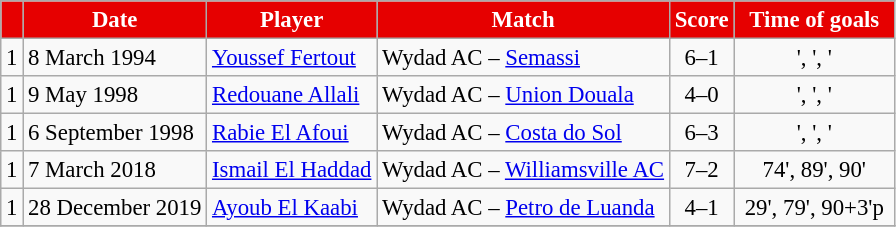<table class="wikitable" border="0" style="text-align:center;font-size:95%">
<tr>
<th style="color:#ffffff; background:#E60000;"></th>
<th style="color:#ffffff; background:#E60000;">Date</th>
<th style="color:#ffffff; background:#E60000;">Player</th>
<th style="color:#ffffff; background:#E60000;">Match</th>
<th width="35" style="color:#ffffff; background:#E60000;">Score</th>
<th width="100" style="color:#ffffff; background:#E60000;">Time of goals</th>
</tr>
<tr>
<td align="left">1</td>
<td align="left">8 March 1994</td>
<td align="left"> <a href='#'>Youssef Fertout</a></td>
<td align="left">Wydad AC – <a href='#'>Semassi</a></td>
<td align="center">6–1</td>
<td align="center">', ', '</td>
</tr>
<tr>
<td align="left">1</td>
<td align="left">9 May 1998</td>
<td align="left"> <a href='#'>Redouane Allali</a></td>
<td align="left">Wydad AC – <a href='#'>Union Douala</a></td>
<td align="center">4–0</td>
<td align="center">', ', '</td>
</tr>
<tr>
<td align="left">1</td>
<td align="left">6 September 1998</td>
<td align="left"> <a href='#'>Rabie El Afoui</a></td>
<td align="left">Wydad AC – <a href='#'>Costa do Sol</a></td>
<td align="center">6–3</td>
<td align="center">', ', '</td>
</tr>
<tr>
<td align="left">1</td>
<td align="left">7 March 2018</td>
<td align="left"> <a href='#'>Ismail El Haddad</a></td>
<td align="left">Wydad AC – <a href='#'>Williamsville AC</a></td>
<td align="center">7–2</td>
<td align="center">74', 89', 90'</td>
</tr>
<tr>
<td align="left">1</td>
<td align="left">28 December 2019</td>
<td align="left"> <a href='#'>Ayoub El Kaabi</a></td>
<td align="left">Wydad AC – <a href='#'>Petro de Luanda</a></td>
<td align="center">4–1</td>
<td align="center">29', 79', 90+3'p</td>
</tr>
<tr>
</tr>
</table>
